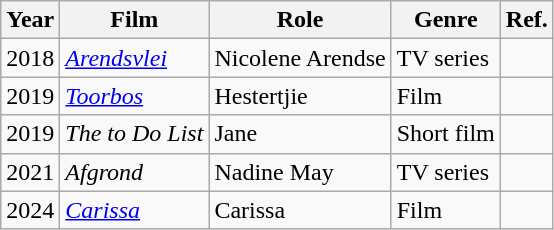<table class="wikitable">
<tr>
<th>Year</th>
<th>Film</th>
<th>Role</th>
<th>Genre</th>
<th>Ref.</th>
</tr>
<tr>
<td>2018</td>
<td><em><a href='#'>Arendsvlei</a></em></td>
<td>Nicolene Arendse</td>
<td>TV series</td>
<td></td>
</tr>
<tr>
<td>2019</td>
<td><em><a href='#'>Toorbos</a></em></td>
<td>Hestertjie</td>
<td>Film</td>
<td></td>
</tr>
<tr>
<td>2019</td>
<td><em>The to Do List</em></td>
<td>Jane</td>
<td>Short film</td>
<td></td>
</tr>
<tr>
<td>2021</td>
<td><em>Afgrond</em></td>
<td>Nadine May</td>
<td>TV series</td>
<td></td>
</tr>
<tr>
<td>2024</td>
<td><em><a href='#'>Carissa</a></em></td>
<td>Carissa</td>
<td>Film</td>
<td></td>
</tr>
</table>
